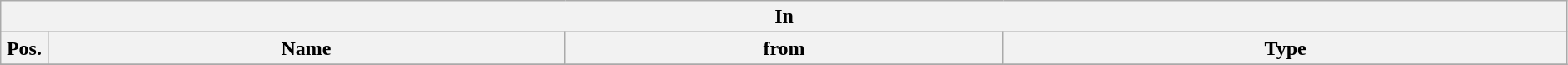<table class="wikitable" style="font-size:100%;width:99%;">
<tr>
<th colspan="4">In</th>
</tr>
<tr>
<th width=3%>Pos.</th>
<th width=33%>Name</th>
<th width=28%>from</th>
<th width=36%>Type</th>
</tr>
<tr>
</tr>
</table>
